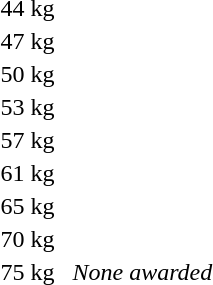<table>
<tr>
<td>44 kg</td>
<td></td>
<td></td>
<td></td>
</tr>
<tr>
<td>47 kg</td>
<td></td>
<td></td>
<td></td>
</tr>
<tr>
<td>50 kg</td>
<td></td>
<td></td>
<td></td>
</tr>
<tr>
<td>53 kg</td>
<td></td>
<td></td>
<td></td>
</tr>
<tr>
<td>57 kg</td>
<td></td>
<td></td>
<td></td>
</tr>
<tr>
<td>61 kg</td>
<td></td>
<td></td>
<td></td>
</tr>
<tr>
<td>65 kg</td>
<td></td>
<td></td>
<td></td>
</tr>
<tr>
<td>70 kg</td>
<td></td>
<td></td>
<td></td>
</tr>
<tr>
<td>75 kg</td>
<td></td>
<td></td>
<td><em>None awarded</em></td>
</tr>
</table>
